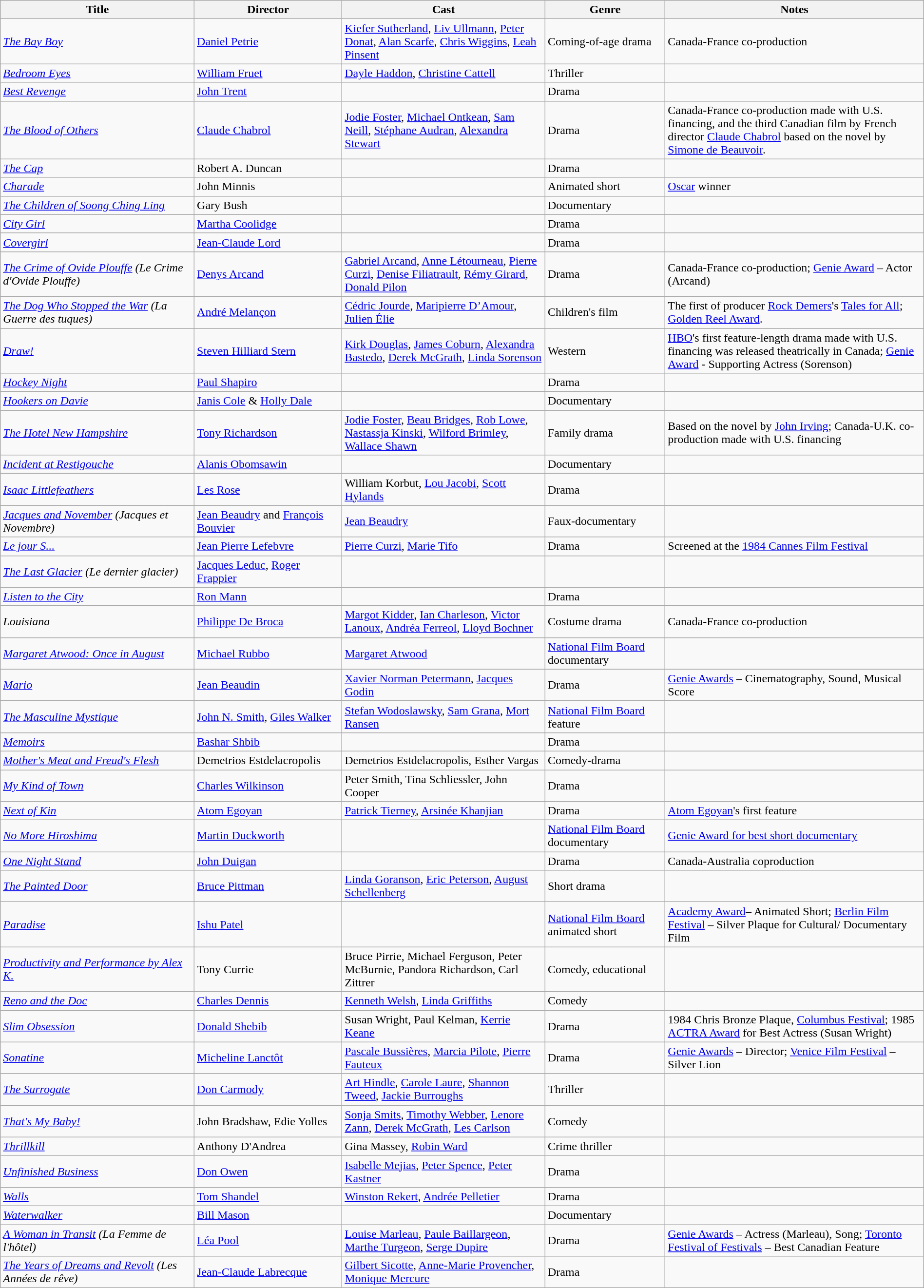<table class="wikitable" style="width:100%;">
<tr>
<th style="width:21%;">Title</th>
<th style="width:16%;">Director</th>
<th style="width:22%;">Cast</th>
<th style="width:13%;">Genre</th>
<th style="width:28%;">Notes</th>
</tr>
<tr>
<td><em><a href='#'>The Bay Boy</a></em></td>
<td><a href='#'>Daniel Petrie</a></td>
<td><a href='#'>Kiefer Sutherland</a>, <a href='#'>Liv Ullmann</a>, <a href='#'>Peter Donat</a>, <a href='#'>Alan Scarfe</a>, <a href='#'>Chris Wiggins</a>, <a href='#'>Leah Pinsent</a></td>
<td>Coming-of-age drama</td>
<td>Canada-France co-production</td>
</tr>
<tr>
<td><em><a href='#'>Bedroom Eyes</a></em></td>
<td><a href='#'>William Fruet</a></td>
<td><a href='#'>Dayle Haddon</a>, <a href='#'>Christine Cattell</a></td>
<td>Thriller</td>
<td></td>
</tr>
<tr>
<td><em><a href='#'>Best Revenge</a></em></td>
<td><a href='#'>John Trent</a></td>
<td></td>
<td>Drama</td>
<td></td>
</tr>
<tr>
<td><em><a href='#'>The Blood of Others</a></em></td>
<td><a href='#'>Claude Chabrol</a></td>
<td><a href='#'>Jodie Foster</a>, <a href='#'>Michael Ontkean</a>, <a href='#'>Sam Neill</a>, <a href='#'>Stéphane Audran</a>, <a href='#'>Alexandra Stewart</a></td>
<td>Drama</td>
<td>Canada-France co-production made with U.S. financing, and the third Canadian film by French director <a href='#'>Claude Chabrol</a> based on the novel by <a href='#'>Simone de Beauvoir</a>.</td>
</tr>
<tr>
<td><em><a href='#'>The Cap</a></em></td>
<td>Robert A. Duncan</td>
<td></td>
<td>Drama</td>
<td></td>
</tr>
<tr>
<td><em><a href='#'>Charade</a></em></td>
<td>John Minnis</td>
<td></td>
<td>Animated short</td>
<td><a href='#'>Oscar</a> winner</td>
</tr>
<tr>
<td><em><a href='#'>The Children of Soong Ching Ling</a></em></td>
<td>Gary Bush</td>
<td></td>
<td>Documentary</td>
<td></td>
</tr>
<tr>
<td><em><a href='#'>City Girl</a></em></td>
<td><a href='#'>Martha Coolidge</a></td>
<td></td>
<td>Drama</td>
<td></td>
</tr>
<tr>
<td><em><a href='#'>Covergirl</a></em></td>
<td><a href='#'>Jean-Claude Lord</a></td>
<td></td>
<td>Drama</td>
<td></td>
</tr>
<tr>
<td><em><a href='#'>The Crime of Ovide Plouffe</a> (Le Crime d'Ovide Plouffe)</em></td>
<td><a href='#'>Denys Arcand</a></td>
<td><a href='#'>Gabriel Arcand</a>, <a href='#'>Anne Létourneau</a>, <a href='#'>Pierre Curzi</a>, <a href='#'>Denise Filiatrault</a>, <a href='#'>Rémy Girard</a>, <a href='#'>Donald Pilon</a></td>
<td>Drama</td>
<td>Canada-France co-production; <a href='#'>Genie Award</a> – Actor (Arcand)</td>
</tr>
<tr>
<td><em><a href='#'>The Dog Who Stopped the War</a> (La Guerre des tuques)</em></td>
<td><a href='#'>André Melançon</a></td>
<td><a href='#'>Cédric Jourde</a>, <a href='#'>Maripierre D’Amour</a>, <a href='#'>Julien Élie</a></td>
<td>Children's film</td>
<td>The first of producer <a href='#'>Rock Demers</a>'s <a href='#'>Tales for All</a>; <a href='#'>Golden Reel Award</a>.</td>
</tr>
<tr>
<td><em><a href='#'>Draw!</a></em></td>
<td><a href='#'>Steven Hilliard Stern</a></td>
<td><a href='#'>Kirk Douglas</a>, <a href='#'>James Coburn</a>, <a href='#'>Alexandra Bastedo</a>, <a href='#'>Derek McGrath</a>, <a href='#'>Linda Sorenson</a></td>
<td>Western</td>
<td><a href='#'>HBO</a>'s first feature-length drama made with U.S. financing was released theatrically in Canada; <a href='#'>Genie Award</a> - Supporting Actress (Sorenson)</td>
</tr>
<tr>
<td><em><a href='#'>Hockey Night</a></em></td>
<td><a href='#'>Paul Shapiro</a></td>
<td></td>
<td>Drama</td>
<td></td>
</tr>
<tr>
<td><em><a href='#'>Hookers on Davie</a></em></td>
<td><a href='#'>Janis Cole</a> & <a href='#'>Holly Dale</a></td>
<td></td>
<td>Documentary</td>
<td></td>
</tr>
<tr>
<td><em><a href='#'>The Hotel New Hampshire</a></em></td>
<td><a href='#'>Tony Richardson</a></td>
<td><a href='#'>Jodie Foster</a>, <a href='#'>Beau Bridges</a>, <a href='#'>Rob Lowe</a>, <a href='#'>Nastassja Kinski</a>, <a href='#'>Wilford Brimley</a>, <a href='#'>Wallace Shawn</a></td>
<td>Family drama</td>
<td>Based on the novel by <a href='#'>John Irving</a>; Canada-U.K. co-production made with U.S. financing</td>
</tr>
<tr>
<td><em><a href='#'>Incident at Restigouche</a></em></td>
<td><a href='#'>Alanis Obomsawin</a></td>
<td></td>
<td>Documentary</td>
<td></td>
</tr>
<tr>
<td><em><a href='#'>Isaac Littlefeathers</a></em></td>
<td><a href='#'>Les Rose</a></td>
<td>William Korbut, <a href='#'>Lou Jacobi</a>, <a href='#'>Scott Hylands</a></td>
<td>Drama</td>
<td></td>
</tr>
<tr>
<td><em><a href='#'>Jacques and November</a> (Jacques et Novembre)</em></td>
<td><a href='#'>Jean Beaudry</a> and <a href='#'>François Bouvier</a></td>
<td><a href='#'>Jean Beaudry</a></td>
<td>Faux-documentary</td>
<td></td>
</tr>
<tr>
<td><em><a href='#'>Le jour S...</a></em></td>
<td><a href='#'>Jean Pierre Lefebvre</a></td>
<td><a href='#'>Pierre Curzi</a>, <a href='#'>Marie Tifo</a></td>
<td>Drama</td>
<td>Screened at the <a href='#'>1984 Cannes Film Festival</a></td>
</tr>
<tr>
<td><em><a href='#'>The Last Glacier</a> (Le dernier glacier)</em></td>
<td><a href='#'>Jacques Leduc</a>, <a href='#'>Roger Frappier</a></td>
<td></td>
<td></td>
<td></td>
</tr>
<tr>
<td><em><a href='#'>Listen to the City</a></em></td>
<td><a href='#'>Ron Mann</a></td>
<td></td>
<td>Drama</td>
<td></td>
</tr>
<tr>
<td><em>Louisiana</em></td>
<td><a href='#'>Philippe De Broca</a></td>
<td><a href='#'>Margot Kidder</a>, <a href='#'>Ian Charleson</a>, <a href='#'>Victor Lanoux</a>, <a href='#'>Andréa Ferreol</a>, <a href='#'>Lloyd Bochner</a></td>
<td>Costume drama</td>
<td>Canada-France co-production</td>
</tr>
<tr>
<td><em><a href='#'>Margaret Atwood: Once in August</a></em></td>
<td><a href='#'>Michael Rubbo</a></td>
<td><a href='#'>Margaret Atwood</a></td>
<td><a href='#'>National Film Board</a> documentary</td>
<td></td>
</tr>
<tr>
<td><em><a href='#'>Mario</a></em></td>
<td><a href='#'>Jean Beaudin</a></td>
<td><a href='#'>Xavier Norman Petermann</a>, <a href='#'>Jacques Godin</a></td>
<td>Drama</td>
<td><a href='#'>Genie Awards</a> – Cinematography, Sound, Musical Score</td>
</tr>
<tr>
<td><em><a href='#'>The Masculine Mystique</a></em></td>
<td><a href='#'>John N. Smith</a>, <a href='#'>Giles Walker</a></td>
<td><a href='#'>Stefan Wodoslawsky</a>, <a href='#'>Sam Grana</a>, <a href='#'>Mort Ransen</a></td>
<td><a href='#'>National Film Board</a> feature</td>
<td></td>
</tr>
<tr>
<td><em><a href='#'>Memoirs</a></em></td>
<td><a href='#'>Bashar Shbib</a></td>
<td></td>
<td>Drama</td>
<td></td>
</tr>
<tr>
<td><em><a href='#'>Mother's Meat and Freud's Flesh</a></em></td>
<td>Demetrios Estdelacropolis</td>
<td>Demetrios Estdelacropolis, Esther Vargas</td>
<td>Comedy-drama</td>
<td></td>
</tr>
<tr>
<td><em><a href='#'>My Kind of Town</a></em></td>
<td><a href='#'>Charles Wilkinson</a></td>
<td>Peter Smith, Tina Schliessler, John Cooper</td>
<td>Drama</td>
<td></td>
</tr>
<tr>
<td><em><a href='#'>Next of Kin</a></em></td>
<td><a href='#'>Atom Egoyan</a></td>
<td><a href='#'>Patrick Tierney</a>, <a href='#'>Arsinée Khanjian</a></td>
<td>Drama</td>
<td><a href='#'>Atom Egoyan</a>'s first feature</td>
</tr>
<tr>
<td><em><a href='#'>No More Hiroshima</a></em></td>
<td><a href='#'>Martin Duckworth</a></td>
<td></td>
<td><a href='#'>National Film Board</a> documentary</td>
<td><a href='#'>Genie Award for best short documentary</a></td>
</tr>
<tr>
<td><em><a href='#'>One Night Stand</a></em></td>
<td><a href='#'>John Duigan</a></td>
<td></td>
<td>Drama</td>
<td>Canada-Australia coproduction</td>
</tr>
<tr>
<td><em><a href='#'>The Painted Door</a></em></td>
<td><a href='#'>Bruce Pittman</a></td>
<td><a href='#'>Linda Goranson</a>, <a href='#'>Eric Peterson</a>, <a href='#'>August Schellenberg</a></td>
<td>Short drama</td>
<td></td>
</tr>
<tr>
<td><em><a href='#'>Paradise</a></em></td>
<td><a href='#'>Ishu Patel</a></td>
<td></td>
<td><a href='#'>National Film Board</a> animated short</td>
<td><a href='#'>Academy Award</a>– Animated Short; <a href='#'>Berlin Film Festival</a> – Silver Plaque for Cultural/ Documentary Film</td>
</tr>
<tr>
<td><em><a href='#'>Productivity and Performance by Alex K.</a></em></td>
<td>Tony Currie</td>
<td>Bruce Pirrie, Michael Ferguson, Peter McBurnie, Pandora Richardson, Carl Zittrer</td>
<td>Comedy, educational</td>
<td></td>
</tr>
<tr>
<td><em><a href='#'>Reno and the Doc</a></em></td>
<td><a href='#'>Charles Dennis</a></td>
<td><a href='#'>Kenneth Welsh</a>, <a href='#'>Linda Griffiths</a></td>
<td>Comedy</td>
<td></td>
</tr>
<tr>
<td><em><a href='#'>Slim Obsession</a></em></td>
<td><a href='#'>Donald Shebib</a></td>
<td>Susan Wright, Paul Kelman, <a href='#'>Kerrie Keane</a></td>
<td>Drama</td>
<td>1984 Chris Bronze Plaque, <a href='#'>Columbus Festival</a>; 1985 <a href='#'>ACTRA Award</a> for Best Actress (Susan Wright)</td>
</tr>
<tr>
<td><em><a href='#'>Sonatine</a></em></td>
<td><a href='#'>Micheline Lanctôt</a></td>
<td><a href='#'>Pascale Bussières</a>, <a href='#'>Marcia Pilote</a>, <a href='#'>Pierre Fauteux</a></td>
<td>Drama</td>
<td><a href='#'>Genie Awards</a> – Director; <a href='#'>Venice Film Festival</a> – Silver Lion</td>
</tr>
<tr>
<td><em><a href='#'>The Surrogate</a></em></td>
<td><a href='#'>Don Carmody</a></td>
<td><a href='#'>Art Hindle</a>, <a href='#'>Carole Laure</a>, <a href='#'>Shannon Tweed</a>, <a href='#'>Jackie Burroughs</a></td>
<td>Thriller</td>
<td></td>
</tr>
<tr>
<td><em><a href='#'>That's My Baby!</a></em></td>
<td>John Bradshaw, Edie Yolles</td>
<td><a href='#'>Sonja Smits</a>, <a href='#'>Timothy Webber</a>, <a href='#'>Lenore Zann</a>, <a href='#'>Derek McGrath</a>, <a href='#'>Les Carlson</a></td>
<td>Comedy</td>
<td></td>
</tr>
<tr>
<td><em><a href='#'>Thrillkill</a></em></td>
<td>Anthony D'Andrea</td>
<td>Gina Massey, <a href='#'>Robin Ward</a></td>
<td>Crime thriller</td>
<td></td>
</tr>
<tr>
<td><em><a href='#'>Unfinished Business</a></em></td>
<td><a href='#'>Don Owen</a></td>
<td><a href='#'>Isabelle Mejias</a>, <a href='#'>Peter Spence</a>, <a href='#'>Peter Kastner</a></td>
<td>Drama</td>
<td></td>
</tr>
<tr>
<td><em><a href='#'>Walls</a></em></td>
<td><a href='#'>Tom Shandel</a></td>
<td><a href='#'>Winston Rekert</a>, <a href='#'>Andrée Pelletier</a></td>
<td>Drama</td>
<td></td>
</tr>
<tr>
<td><em><a href='#'>Waterwalker</a></em></td>
<td><a href='#'>Bill Mason</a></td>
<td></td>
<td>Documentary</td>
<td></td>
</tr>
<tr>
<td><em><a href='#'>A Woman in Transit</a> (La Femme de l'hôtel)</em></td>
<td><a href='#'>Léa Pool</a></td>
<td><a href='#'>Louise Marleau</a>, <a href='#'>Paule Baillargeon</a>, <a href='#'>Marthe Turgeon</a>, <a href='#'>Serge Dupire</a></td>
<td>Drama</td>
<td><a href='#'>Genie Awards</a> – Actress (Marleau), Song; <a href='#'>Toronto Festival of Festivals</a> – Best Canadian Feature</td>
</tr>
<tr>
<td><em><a href='#'>The Years of Dreams and Revolt</a> (Les Années de rêve)</em></td>
<td><a href='#'>Jean-Claude Labrecque</a></td>
<td><a href='#'>Gilbert Sicotte</a>, <a href='#'>Anne-Marie Provencher</a>, <a href='#'>Monique Mercure</a></td>
<td>Drama</td>
<td></td>
</tr>
</table>
